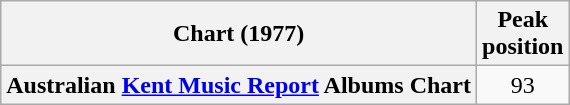<table class="wikitable plainrowheaders" style="text-align:center">
<tr>
<th>Chart (1977)</th>
<th>Peak<br>position</th>
</tr>
<tr>
<th scope="row">Australian <a href='#'>Kent Music Report</a> Albums Chart</th>
<td>93</td>
</tr>
</table>
